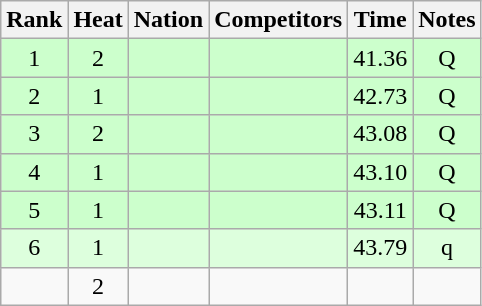<table class="wikitable sortable" style="text-align:center">
<tr>
<th>Rank</th>
<th>Heat</th>
<th>Nation</th>
<th>Competitors</th>
<th>Time</th>
<th>Notes</th>
</tr>
<tr bgcolor=ccffcc>
<td>1</td>
<td>2</td>
<td align=left></td>
<td align=left></td>
<td>41.36</td>
<td>Q</td>
</tr>
<tr bgcolor=ccffcc>
<td>2</td>
<td>1</td>
<td align=left></td>
<td align=left></td>
<td>42.73</td>
<td>Q</td>
</tr>
<tr bgcolor=ccffcc>
<td>3</td>
<td>2</td>
<td align=left></td>
<td align=left></td>
<td>43.08</td>
<td>Q</td>
</tr>
<tr bgcolor=ccffcc>
<td>4</td>
<td>1</td>
<td align=left></td>
<td align=left></td>
<td>43.10</td>
<td>Q</td>
</tr>
<tr bgcolor=ccffcc>
<td>5</td>
<td>1</td>
<td align=left></td>
<td align=left></td>
<td>43.11</td>
<td>Q</td>
</tr>
<tr bgcolor=ddffdd>
<td>6</td>
<td>1</td>
<td align=left></td>
<td align=left></td>
<td>43.79</td>
<td>q</td>
</tr>
<tr>
<td></td>
<td>2</td>
<td align=left></td>
<td align=left></td>
<td></td>
<td></td>
</tr>
</table>
